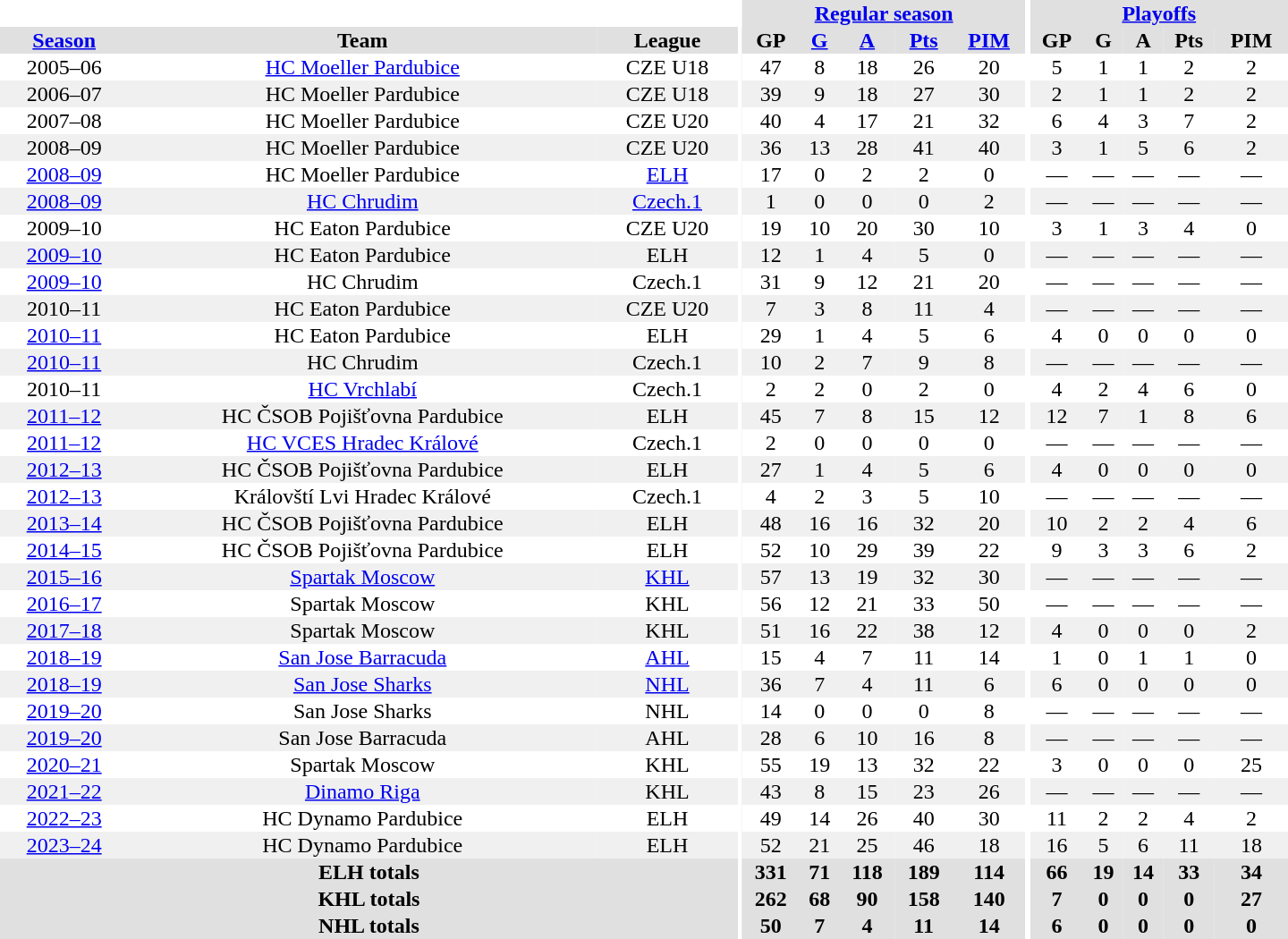<table border="0" cellpadding="1" cellspacing="0" style="text-align:center; width:60em">
<tr bgcolor="#e0e0e0">
<th colspan="3" bgcolor="#ffffff"></th>
<th rowspan="99" bgcolor="#ffffff"></th>
<th colspan="5"><a href='#'>Regular season</a></th>
<th rowspan="99" bgcolor="#ffffff"></th>
<th colspan="5"><a href='#'>Playoffs</a></th>
</tr>
<tr bgcolor="#e0e0e0">
<th><a href='#'>Season</a></th>
<th>Team</th>
<th>League</th>
<th>GP</th>
<th><a href='#'>G</a></th>
<th><a href='#'>A</a></th>
<th><a href='#'>Pts</a></th>
<th><a href='#'>PIM</a></th>
<th>GP</th>
<th>G</th>
<th>A</th>
<th>Pts</th>
<th>PIM</th>
</tr>
<tr>
<td>2005–06</td>
<td><a href='#'>HC Moeller Pardubice</a></td>
<td>CZE U18</td>
<td>47</td>
<td>8</td>
<td>18</td>
<td>26</td>
<td>20</td>
<td>5</td>
<td>1</td>
<td>1</td>
<td>2</td>
<td>2</td>
</tr>
<tr bgcolor="#f0f0f0">
<td>2006–07</td>
<td>HC Moeller Pardubice</td>
<td>CZE U18</td>
<td>39</td>
<td>9</td>
<td>18</td>
<td>27</td>
<td>30</td>
<td>2</td>
<td>1</td>
<td>1</td>
<td>2</td>
<td>2</td>
</tr>
<tr>
<td>2007–08</td>
<td>HC Moeller Pardubice</td>
<td>CZE U20</td>
<td>40</td>
<td>4</td>
<td>17</td>
<td>21</td>
<td>32</td>
<td>6</td>
<td>4</td>
<td>3</td>
<td>7</td>
<td>2</td>
</tr>
<tr bgcolor="#f0f0f0">
<td>2008–09</td>
<td>HC Moeller Pardubice</td>
<td>CZE U20</td>
<td>36</td>
<td>13</td>
<td>28</td>
<td>41</td>
<td>40</td>
<td>3</td>
<td>1</td>
<td>5</td>
<td>6</td>
<td>2</td>
</tr>
<tr>
<td><a href='#'>2008–09</a></td>
<td>HC Moeller Pardubice</td>
<td><a href='#'>ELH</a></td>
<td>17</td>
<td>0</td>
<td>2</td>
<td>2</td>
<td>0</td>
<td>—</td>
<td>—</td>
<td>—</td>
<td>—</td>
<td>—</td>
</tr>
<tr bgcolor="#f0f0f0">
<td><a href='#'>2008–09</a></td>
<td><a href='#'>HC Chrudim</a></td>
<td><a href='#'>Czech.1</a></td>
<td>1</td>
<td>0</td>
<td>0</td>
<td>0</td>
<td>2</td>
<td>—</td>
<td>—</td>
<td>—</td>
<td>—</td>
<td>—</td>
</tr>
<tr>
<td>2009–10</td>
<td>HC Eaton Pardubice</td>
<td>CZE U20</td>
<td>19</td>
<td>10</td>
<td>20</td>
<td>30</td>
<td>10</td>
<td>3</td>
<td>1</td>
<td>3</td>
<td>4</td>
<td>0</td>
</tr>
<tr bgcolor="#f0f0f0">
<td><a href='#'>2009–10</a></td>
<td>HC Eaton Pardubice</td>
<td>ELH</td>
<td>12</td>
<td>1</td>
<td>4</td>
<td>5</td>
<td>0</td>
<td>—</td>
<td>—</td>
<td>—</td>
<td>—</td>
<td>—</td>
</tr>
<tr>
<td><a href='#'>2009–10</a></td>
<td>HC Chrudim</td>
<td>Czech.1</td>
<td>31</td>
<td>9</td>
<td>12</td>
<td>21</td>
<td>20</td>
<td>—</td>
<td>—</td>
<td>—</td>
<td>—</td>
<td>—</td>
</tr>
<tr bgcolor="#f0f0f0">
<td>2010–11</td>
<td>HC Eaton Pardubice</td>
<td>CZE U20</td>
<td>7</td>
<td>3</td>
<td>8</td>
<td>11</td>
<td>4</td>
<td>—</td>
<td>—</td>
<td>—</td>
<td>—</td>
<td>—</td>
</tr>
<tr>
<td><a href='#'>2010–11</a></td>
<td>HC Eaton Pardubice</td>
<td>ELH</td>
<td>29</td>
<td>1</td>
<td>4</td>
<td>5</td>
<td>6</td>
<td>4</td>
<td>0</td>
<td>0</td>
<td>0</td>
<td>0</td>
</tr>
<tr bgcolor="#f0f0f0">
<td><a href='#'>2010–11</a></td>
<td>HC Chrudim</td>
<td>Czech.1</td>
<td>10</td>
<td>2</td>
<td>7</td>
<td>9</td>
<td>8</td>
<td>—</td>
<td>—</td>
<td>—</td>
<td>—</td>
<td>—</td>
</tr>
<tr>
<td>2010–11</td>
<td><a href='#'>HC Vrchlabí</a></td>
<td>Czech.1</td>
<td>2</td>
<td>2</td>
<td>0</td>
<td>2</td>
<td>0</td>
<td>4</td>
<td>2</td>
<td>4</td>
<td>6</td>
<td>0</td>
</tr>
<tr bgcolor="#f0f0f0">
<td><a href='#'>2011–12</a></td>
<td>HC ČSOB Pojišťovna Pardubice</td>
<td>ELH</td>
<td>45</td>
<td>7</td>
<td>8</td>
<td>15</td>
<td>12</td>
<td>12</td>
<td>7</td>
<td>1</td>
<td>8</td>
<td>6</td>
</tr>
<tr>
<td><a href='#'>2011–12</a></td>
<td><a href='#'>HC VCES Hradec Králové</a></td>
<td>Czech.1</td>
<td>2</td>
<td>0</td>
<td>0</td>
<td>0</td>
<td>0</td>
<td>—</td>
<td>—</td>
<td>—</td>
<td>—</td>
<td>—</td>
</tr>
<tr bgcolor="#f0f0f0">
<td><a href='#'>2012–13</a></td>
<td>HC ČSOB Pojišťovna Pardubice</td>
<td>ELH</td>
<td>27</td>
<td>1</td>
<td>4</td>
<td>5</td>
<td>6</td>
<td>4</td>
<td>0</td>
<td>0</td>
<td>0</td>
<td>0</td>
</tr>
<tr>
<td><a href='#'>2012–13</a></td>
<td>Královští Lvi Hradec Králové</td>
<td>Czech.1</td>
<td>4</td>
<td>2</td>
<td>3</td>
<td>5</td>
<td>10</td>
<td>—</td>
<td>—</td>
<td>—</td>
<td>—</td>
<td>—</td>
</tr>
<tr bgcolor="#f0f0f0">
<td><a href='#'>2013–14</a></td>
<td>HC ČSOB Pojišťovna Pardubice</td>
<td>ELH</td>
<td>48</td>
<td>16</td>
<td>16</td>
<td>32</td>
<td>20</td>
<td>10</td>
<td>2</td>
<td>2</td>
<td>4</td>
<td>6</td>
</tr>
<tr>
<td><a href='#'>2014–15</a></td>
<td>HC ČSOB Pojišťovna Pardubice</td>
<td>ELH</td>
<td>52</td>
<td>10</td>
<td>29</td>
<td>39</td>
<td>22</td>
<td>9</td>
<td>3</td>
<td>3</td>
<td>6</td>
<td>2</td>
</tr>
<tr bgcolor="#f0f0f0">
<td><a href='#'>2015–16</a></td>
<td><a href='#'>Spartak Moscow</a></td>
<td><a href='#'>KHL</a></td>
<td>57</td>
<td>13</td>
<td>19</td>
<td>32</td>
<td>30</td>
<td>—</td>
<td>—</td>
<td>—</td>
<td>—</td>
<td>—</td>
</tr>
<tr>
<td><a href='#'>2016–17</a></td>
<td>Spartak Moscow</td>
<td>KHL</td>
<td>56</td>
<td>12</td>
<td>21</td>
<td>33</td>
<td>50</td>
<td>—</td>
<td>—</td>
<td>—</td>
<td>—</td>
<td>—</td>
</tr>
<tr bgcolor="#f0f0f0">
<td><a href='#'>2017–18</a></td>
<td>Spartak Moscow</td>
<td>KHL</td>
<td>51</td>
<td>16</td>
<td>22</td>
<td>38</td>
<td>12</td>
<td>4</td>
<td>0</td>
<td>0</td>
<td>0</td>
<td>2</td>
</tr>
<tr>
<td><a href='#'>2018–19</a></td>
<td><a href='#'>San Jose Barracuda</a></td>
<td><a href='#'>AHL</a></td>
<td>15</td>
<td>4</td>
<td>7</td>
<td>11</td>
<td>14</td>
<td>1</td>
<td>0</td>
<td>1</td>
<td>1</td>
<td>0</td>
</tr>
<tr bgcolor="#f0f0f0">
<td><a href='#'>2018–19</a></td>
<td><a href='#'>San Jose Sharks</a></td>
<td><a href='#'>NHL</a></td>
<td>36</td>
<td>7</td>
<td>4</td>
<td>11</td>
<td>6</td>
<td>6</td>
<td>0</td>
<td>0</td>
<td>0</td>
<td>0</td>
</tr>
<tr>
<td><a href='#'>2019–20</a></td>
<td>San Jose Sharks</td>
<td>NHL</td>
<td>14</td>
<td>0</td>
<td>0</td>
<td>0</td>
<td>8</td>
<td>—</td>
<td>—</td>
<td>—</td>
<td>—</td>
<td>—</td>
</tr>
<tr bgcolor="#f0f0f0">
<td><a href='#'>2019–20</a></td>
<td>San Jose Barracuda</td>
<td>AHL</td>
<td>28</td>
<td>6</td>
<td>10</td>
<td>16</td>
<td>8</td>
<td>—</td>
<td>—</td>
<td>—</td>
<td>—</td>
<td>—</td>
</tr>
<tr>
<td><a href='#'>2020–21</a></td>
<td>Spartak Moscow</td>
<td>KHL</td>
<td>55</td>
<td>19</td>
<td>13</td>
<td>32</td>
<td>22</td>
<td>3</td>
<td>0</td>
<td>0</td>
<td>0</td>
<td>25</td>
</tr>
<tr bgcolor="#f0f0f0">
<td><a href='#'>2021–22</a></td>
<td><a href='#'>Dinamo Riga</a></td>
<td>KHL</td>
<td>43</td>
<td>8</td>
<td>15</td>
<td>23</td>
<td>26</td>
<td>—</td>
<td>—</td>
<td>—</td>
<td>—</td>
<td>—</td>
</tr>
<tr>
<td><a href='#'>2022–23</a></td>
<td>HC Dynamo Pardubice</td>
<td>ELH</td>
<td>49</td>
<td>14</td>
<td>26</td>
<td>40</td>
<td>30</td>
<td>11</td>
<td>2</td>
<td>2</td>
<td>4</td>
<td>2</td>
</tr>
<tr bgcolor="#f0f0f0">
<td><a href='#'>2023–24</a></td>
<td>HC Dynamo Pardubice</td>
<td>ELH</td>
<td>52</td>
<td>21</td>
<td>25</td>
<td>46</td>
<td>18</td>
<td>16</td>
<td>5</td>
<td>6</td>
<td>11</td>
<td>18</td>
</tr>
<tr bgcolor="#e0e0e0">
<th colspan="3">ELH totals</th>
<th>331</th>
<th>71</th>
<th>118</th>
<th>189</th>
<th>114</th>
<th>66</th>
<th>19</th>
<th>14</th>
<th>33</th>
<th>34</th>
</tr>
<tr bgcolor="#e0e0e0">
<th colspan="3">KHL totals</th>
<th>262</th>
<th>68</th>
<th>90</th>
<th>158</th>
<th>140</th>
<th>7</th>
<th>0</th>
<th>0</th>
<th>0</th>
<th>27</th>
</tr>
<tr bgcolor="#e0e0e0">
<th colspan="3">NHL totals</th>
<th>50</th>
<th>7</th>
<th>4</th>
<th>11</th>
<th>14</th>
<th>6</th>
<th>0</th>
<th>0</th>
<th>0</th>
<th>0</th>
</tr>
</table>
